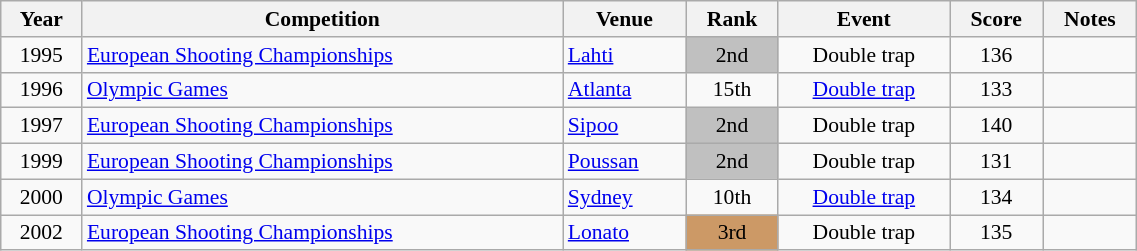<table class="wikitable sortable" width=60% style="font-size:90%; text-align:center;">
<tr>
<th>Year</th>
<th>Competition</th>
<th>Venue</th>
<th>Rank</th>
<th>Event</th>
<th>Score</th>
<th>Notes</th>
</tr>
<tr>
<td>1995</td>
<td align=left><a href='#'>European Shooting Championships</a></td>
<td align=left> <a href='#'>Lahti</a></td>
<td bgcolor=silver>2nd</td>
<td>Double trap</td>
<td>136</td>
<td></td>
</tr>
<tr>
<td>1996</td>
<td align=left><a href='#'>Olympic Games</a></td>
<td align=left> <a href='#'>Atlanta</a></td>
<td>15th</td>
<td><a href='#'>Double trap</a></td>
<td>133</td>
<td></td>
</tr>
<tr>
<td>1997</td>
<td align=left><a href='#'>European Shooting Championships</a></td>
<td align=left> <a href='#'>Sipoo</a></td>
<td bgcolor=silver>2nd</td>
<td>Double trap</td>
<td>140</td>
<td></td>
</tr>
<tr>
<td>1999</td>
<td align=left><a href='#'>European Shooting Championships</a></td>
<td align=left> <a href='#'>Poussan</a></td>
<td bgcolor=silver>2nd</td>
<td>Double trap</td>
<td>131</td>
<td></td>
</tr>
<tr>
<td>2000</td>
<td align=left><a href='#'>Olympic Games</a></td>
<td align=left> <a href='#'>Sydney</a></td>
<td>10th</td>
<td><a href='#'>Double trap</a></td>
<td>134</td>
<td></td>
</tr>
<tr>
<td>2002</td>
<td align=left><a href='#'>European Shooting Championships</a></td>
<td align=left> <a href='#'>Lonato</a></td>
<td bgcolor=cc9966>3rd</td>
<td>Double trap</td>
<td>135</td>
<td></td>
</tr>
</table>
